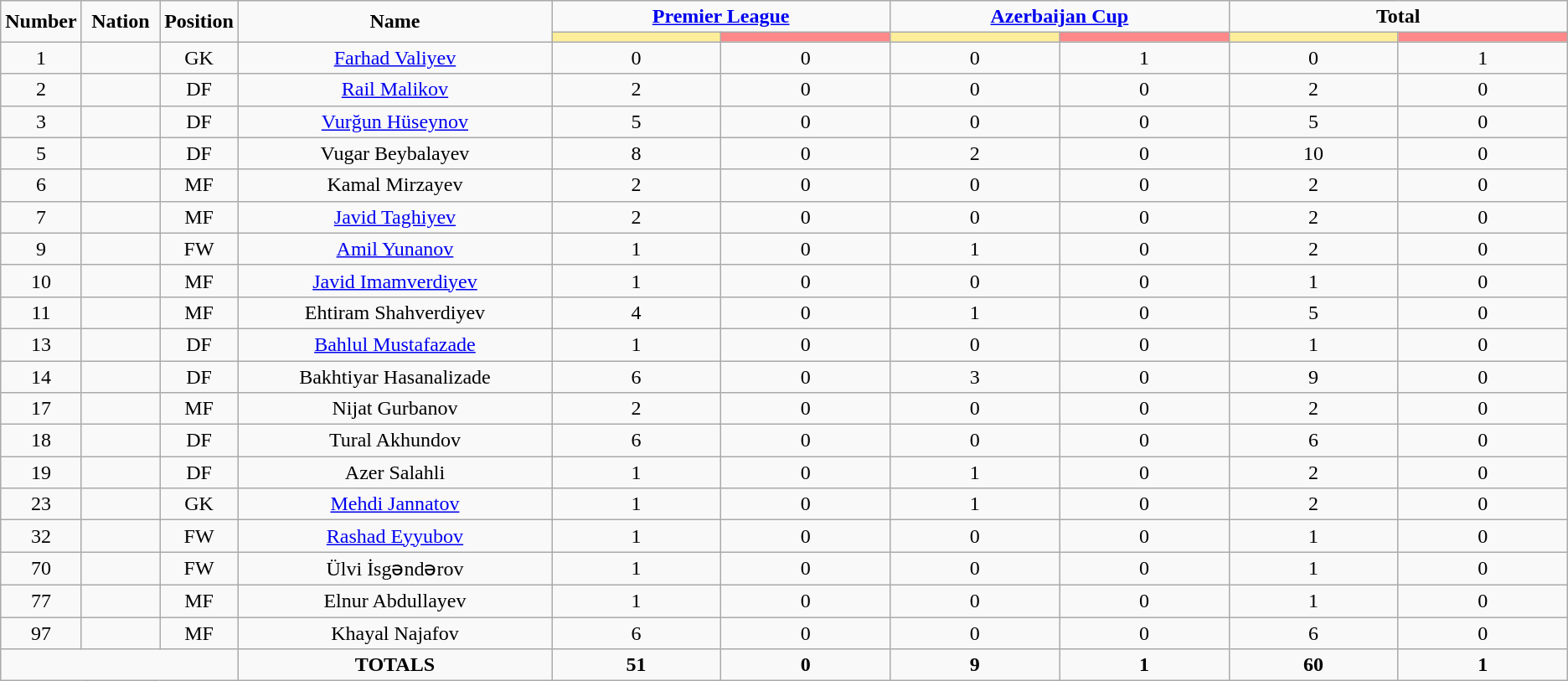<table class="wikitable" style="text-align:center;">
<tr>
<td rowspan="2"  style="width:5%; text-align:center;"><strong>Number</strong></td>
<td rowspan="2"  style="width:5%; text-align:center;"><strong>Nation</strong></td>
<td rowspan="2"  style="width:5%; text-align:center;"><strong>Position</strong></td>
<td rowspan="2"  style="width:20%; text-align:center;"><strong>Name</strong></td>
<td colspan="2" style="text-align:center;"><strong><a href='#'>Premier League</a></strong></td>
<td colspan="2" style="text-align:center;"><strong><a href='#'>Azerbaijan Cup</a></strong></td>
<td colspan="2" style="text-align:center;"><strong>Total</strong></td>
</tr>
<tr>
<th style="width:60px; background:#fe9;"></th>
<th style="width:60px; background:#ff8888;"></th>
<th style="width:60px; background:#fe9;"></th>
<th style="width:60px; background:#ff8888;"></th>
<th style="width:60px; background:#fe9;"></th>
<th style="width:60px; background:#ff8888;"></th>
</tr>
<tr>
<td>1</td>
<td></td>
<td>GK</td>
<td><a href='#'>Farhad Valiyev</a></td>
<td>0</td>
<td>0</td>
<td>0</td>
<td>1</td>
<td>0</td>
<td>1</td>
</tr>
<tr>
<td>2</td>
<td></td>
<td>DF</td>
<td><a href='#'>Rail Malikov</a></td>
<td>2</td>
<td>0</td>
<td>0</td>
<td>0</td>
<td>2</td>
<td>0</td>
</tr>
<tr>
<td>3</td>
<td></td>
<td>DF</td>
<td><a href='#'>Vurğun Hüseynov</a></td>
<td>5</td>
<td>0</td>
<td>0</td>
<td>0</td>
<td>5</td>
<td>0</td>
</tr>
<tr>
<td>5</td>
<td></td>
<td>DF</td>
<td>Vugar Beybalayev</td>
<td>8</td>
<td>0</td>
<td>2</td>
<td>0</td>
<td>10</td>
<td>0</td>
</tr>
<tr>
<td>6</td>
<td></td>
<td>MF</td>
<td>Kamal Mirzayev</td>
<td>2</td>
<td>0</td>
<td>0</td>
<td>0</td>
<td>2</td>
<td>0</td>
</tr>
<tr>
<td>7</td>
<td></td>
<td>MF</td>
<td><a href='#'>Javid Taghiyev</a></td>
<td>2</td>
<td>0</td>
<td>0</td>
<td>0</td>
<td>2</td>
<td>0</td>
</tr>
<tr>
<td>9</td>
<td></td>
<td>FW</td>
<td><a href='#'>Amil Yunanov</a></td>
<td>1</td>
<td>0</td>
<td>1</td>
<td>0</td>
<td>2</td>
<td>0</td>
</tr>
<tr>
<td>10</td>
<td></td>
<td>MF</td>
<td><a href='#'>Javid Imamverdiyev</a></td>
<td>1</td>
<td>0</td>
<td>0</td>
<td>0</td>
<td>1</td>
<td>0</td>
</tr>
<tr>
<td>11</td>
<td></td>
<td>MF</td>
<td>Ehtiram Shahverdiyev</td>
<td>4</td>
<td>0</td>
<td>1</td>
<td>0</td>
<td>5</td>
<td>0</td>
</tr>
<tr>
<td>13</td>
<td></td>
<td>DF</td>
<td><a href='#'>Bahlul Mustafazade</a></td>
<td>1</td>
<td>0</td>
<td>0</td>
<td>0</td>
<td>1</td>
<td>0</td>
</tr>
<tr>
<td>14</td>
<td></td>
<td>DF</td>
<td>Bakhtiyar Hasanalizade</td>
<td>6</td>
<td>0</td>
<td>3</td>
<td>0</td>
<td>9</td>
<td>0</td>
</tr>
<tr>
<td>17</td>
<td></td>
<td>MF</td>
<td>Nijat Gurbanov</td>
<td>2</td>
<td>0</td>
<td>0</td>
<td>0</td>
<td>2</td>
<td>0</td>
</tr>
<tr>
<td>18</td>
<td></td>
<td>DF</td>
<td>Tural Akhundov</td>
<td>6</td>
<td>0</td>
<td>0</td>
<td>0</td>
<td>6</td>
<td>0</td>
</tr>
<tr>
<td>19</td>
<td></td>
<td>DF</td>
<td>Azer Salahli</td>
<td>1</td>
<td>0</td>
<td>1</td>
<td>0</td>
<td>2</td>
<td>0</td>
</tr>
<tr>
<td>23</td>
<td></td>
<td>GK</td>
<td><a href='#'>Mehdi Jannatov</a></td>
<td>1</td>
<td>0</td>
<td>1</td>
<td>0</td>
<td>2</td>
<td>0</td>
</tr>
<tr>
<td>32</td>
<td></td>
<td>FW</td>
<td><a href='#'>Rashad Eyyubov</a></td>
<td>1</td>
<td>0</td>
<td>0</td>
<td>0</td>
<td>1</td>
<td>0</td>
</tr>
<tr>
<td>70</td>
<td></td>
<td>FW</td>
<td>Ülvi İsgəndərov</td>
<td>1</td>
<td>0</td>
<td>0</td>
<td>0</td>
<td>1</td>
<td>0</td>
</tr>
<tr>
<td>77</td>
<td></td>
<td>MF</td>
<td>Elnur Abdullayev</td>
<td>1</td>
<td>0</td>
<td>0</td>
<td>0</td>
<td>1</td>
<td>0</td>
</tr>
<tr>
<td>97</td>
<td></td>
<td>MF</td>
<td>Khayal Najafov</td>
<td>6</td>
<td>0</td>
<td>0</td>
<td>0</td>
<td>6</td>
<td>0</td>
</tr>
<tr>
<td colspan="3"></td>
<td><strong>TOTALS</strong></td>
<td><strong>51</strong></td>
<td><strong>0</strong></td>
<td><strong>9</strong></td>
<td><strong>1</strong></td>
<td><strong>60</strong></td>
<td><strong>1</strong></td>
</tr>
</table>
